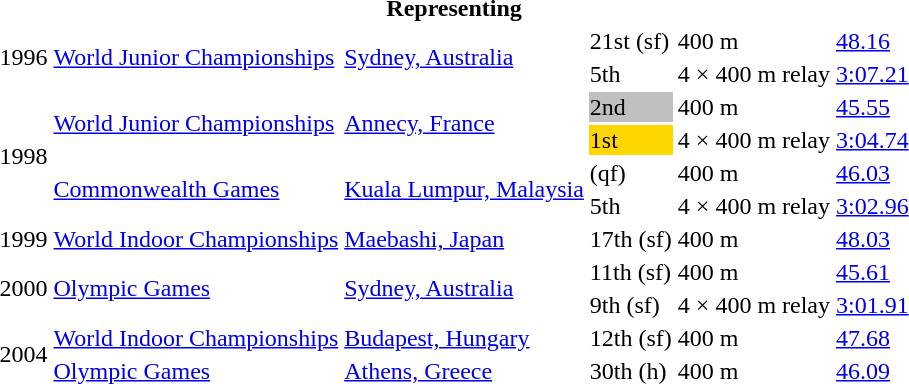<table>
<tr>
<th colspan="6">Representing </th>
</tr>
<tr>
<td rowspan=2>1996</td>
<td rowspan=2><a href='#'>World Junior Championships</a></td>
<td rowspan=2><a href='#'>Sydney, Australia</a></td>
<td>21st (sf)</td>
<td>400 m</td>
<td><a href='#'>48.16</a></td>
</tr>
<tr>
<td>5th</td>
<td>4 × 400 m relay</td>
<td><a href='#'>3:07.21</a></td>
</tr>
<tr>
<td rowspan=4>1998</td>
<td rowspan=2><a href='#'>World Junior Championships</a></td>
<td rowspan=2><a href='#'>Annecy, France</a></td>
<td bgcolor=silver>2nd</td>
<td>400 m</td>
<td><a href='#'>45.55</a></td>
</tr>
<tr>
<td bgcolor=gold>1st</td>
<td>4 × 400 m relay</td>
<td><a href='#'>3:04.74</a></td>
</tr>
<tr>
<td rowspan=2><a href='#'>Commonwealth Games</a></td>
<td rowspan=2><a href='#'>Kuala Lumpur, Malaysia</a></td>
<td>(qf)</td>
<td>400 m</td>
<td><a href='#'>46.03</a></td>
</tr>
<tr>
<td>5th</td>
<td>4 × 400 m relay</td>
<td><a href='#'>3:02.96</a></td>
</tr>
<tr>
<td>1999</td>
<td><a href='#'>World Indoor Championships</a></td>
<td><a href='#'>Maebashi, Japan</a></td>
<td>17th (sf)</td>
<td>400 m</td>
<td><a href='#'>48.03</a></td>
</tr>
<tr>
<td rowspan=2>2000</td>
<td rowspan=2><a href='#'>Olympic Games</a></td>
<td rowspan=2><a href='#'>Sydney, Australia</a></td>
<td>11th (sf)</td>
<td>400 m</td>
<td><a href='#'>45.61</a></td>
</tr>
<tr>
<td>9th (sf)</td>
<td>4 × 400 m relay</td>
<td><a href='#'>3:01.91</a></td>
</tr>
<tr>
<td rowspan=2>2004</td>
<td><a href='#'>World Indoor Championships</a></td>
<td><a href='#'>Budapest, Hungary</a></td>
<td>12th (sf)</td>
<td>400 m</td>
<td><a href='#'>47.68</a></td>
</tr>
<tr>
<td><a href='#'>Olympic Games</a></td>
<td><a href='#'>Athens, Greece</a></td>
<td>30th (h)</td>
<td>400 m</td>
<td><a href='#'>46.09</a></td>
</tr>
</table>
